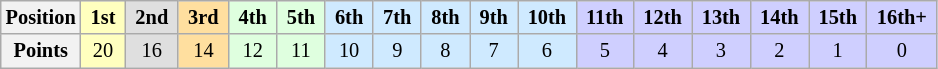<table class="wikitable" style="font-size: 85%; text-align:center">
<tr>
<th>Position</th>
<th style="background-color:#ffffbf"> 1st </th>
<th style="background-color:#dfdfdf"> 2nd </th>
<th style="background-color:#ffdf9f"> 3rd </th>
<th style="background-color:#dfffdf"> 4th </th>
<th style="background-color:#dfffdf"> 5th </th>
<th style="background-color:#CFEAFF"> 6th </th>
<th style="background-color:#CFEAFF"> 7th </th>
<th style="background-color:#CFEAFF"> 8th </th>
<th style="background-color:#CFEAFF"> 9th </th>
<th style="background-color:#CFEAFF"> 10th </th>
<th style="background-color:#CFCFFF"> 11th </th>
<th style="background-color:#CFCFFF"> 12th </th>
<th style="background-color:#CFCFFF"> 13th </th>
<th style="background-color:#CFCFFF"> 14th </th>
<th style="background-color:#CFCFFF"> 15th </th>
<th style="background-color:#CFCFFF"> 16th+ </th>
</tr>
<tr>
<th>Points</th>
<td style="background-color:#ffffbf">20</td>
<td style="background-color:#dfdfdf">16</td>
<td style="background-color:#ffdf9f">14</td>
<td style="background-color:#dfffdf">12</td>
<td style="background-color:#dfffdf">11</td>
<td style="background-color:#CFEAFF">10</td>
<td style="background-color:#CFEAFF">9</td>
<td style="background-color:#CFEAFF">8</td>
<td style="background-color:#CFEAFF">7</td>
<td style="background-color:#CFEAFF">6</td>
<td style="background-color:#CFCFFF">5</td>
<td style="background-color:#CFCFFF">4</td>
<td style="background-color:#CFCFFF">3</td>
<td style="background-color:#CFCFFF">2</td>
<td style="background-color:#CFCFFF">1</td>
<td style="background-color:#CFCFFF">0</td>
</tr>
</table>
